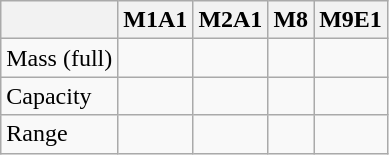<table class="wikitable">
<tr>
<th></th>
<th>M1A1</th>
<th>M2A1</th>
<th>M8</th>
<th>M9E1</th>
</tr>
<tr>
<td>Mass (full)</td>
<td></td>
<td></td>
<td></td>
<td></td>
</tr>
<tr>
<td>Capacity</td>
<td></td>
<td></td>
<td></td>
<td></td>
</tr>
<tr>
<td>Range</td>
<td></td>
<td></td>
<td></td>
<td></td>
</tr>
</table>
